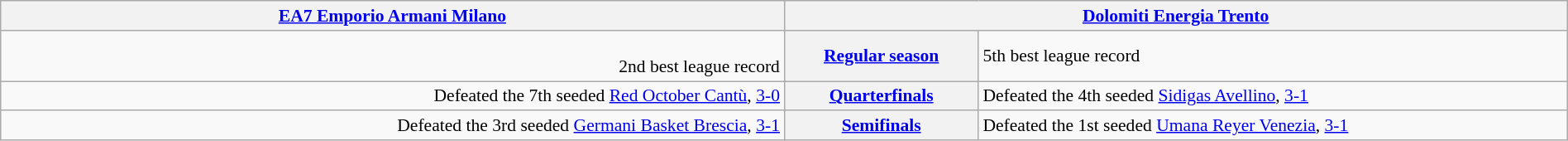<table style="width:100%; font-size:90%" class="wikitable">
<tr valign=top>
<th colspan="2" style="width:45%;"><a href='#'>EA7 Emporio Armani Milano</a></th>
<th colspan="2" style="width:45%;"><a href='#'>Dolomiti Energia Trento</a></th>
</tr>
<tr>
<td align=right><br> 2nd best league record</td>
<th colspan=2><a href='#'>Regular season</a></th>
<td> 5th best league record</td>
</tr>
<tr>
<td align=right>Defeated the 7th seeded <a href='#'>Red October Cantù</a>, <a href='#'>3-0</a></td>
<th colspan=2><a href='#'>Quarterfinals</a></th>
<td align=left>Defeated the 4th seeded <a href='#'>Sidigas Avellino</a>, <a href='#'>3-1</a></td>
</tr>
<tr>
<td align=right>Defeated the 3rd seeded <a href='#'>Germani Basket Brescia</a>, <a href='#'>3-1</a></td>
<th colspan=2><a href='#'>Semifinals</a></th>
<td align=left>Defeated the 1st seeded <a href='#'>Umana Reyer Venezia</a>, <a href='#'>3-1</a></td>
</tr>
</table>
